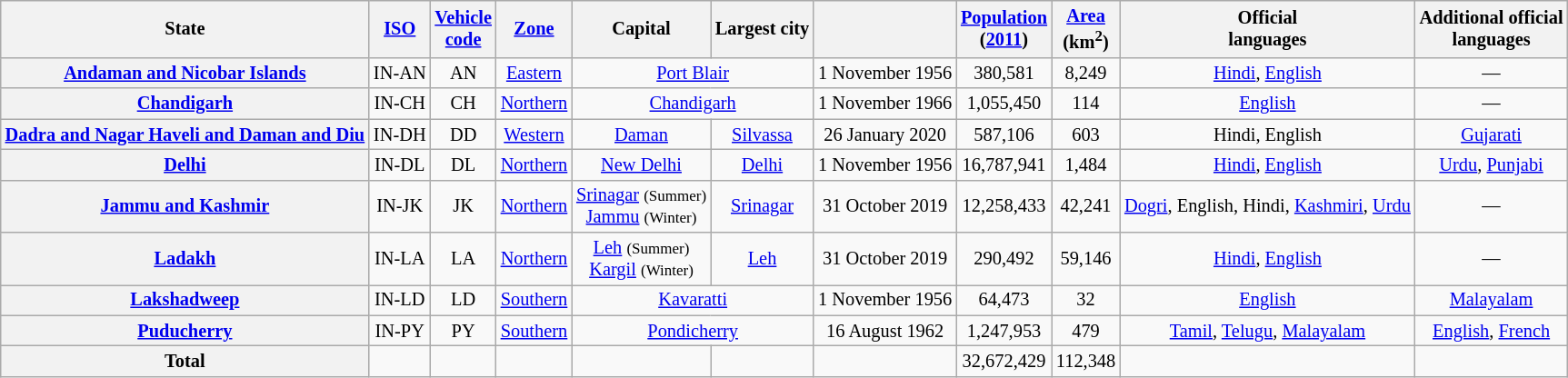<table class="wikitable sortable plainrowheaders" style="font-size: 85%; text-align: center;">
<tr>
<th scope="col">State</th>
<th scope="col"><a href='#'>ISO</a></th>
<th scope="col"><a href='#'>Vehicle <br> code</a></th>
<th scope="col"><a href='#'>Zone</a></th>
<th scope="col">Capital</th>
<th scope="col">Largest city</th>
<th scope="col"></th>
<th scope="col"><a href='#'>Population</a> <br> (<a href='#'>2011</a>)</th>
<th scope="col"><a href='#'>Area</a> <br> (km<sup>2</sup>)</th>
<th scope="col">Official <br> languages</th>
<th scope="col">Additional official <br> languages</th>
</tr>
<tr>
<th scope="row"><a href='#'>Andaman and Nicobar Islands</a></th>
<td>IN-AN</td>
<td>AN</td>
<td><a href='#'>Eastern</a></td>
<td colspan=2><a href='#'>Port Blair</a></td>
<td>1 November 1956</td>
<td>380,581</td>
<td>8,249</td>
<td><a href='#'>Hindi</a>, <a href='#'>English</a></td>
<td>—</td>
</tr>
<tr>
<th scope="row"><a href='#'>Chandigarh</a></th>
<td>IN-CH</td>
<td>CH</td>
<td><a href='#'>Northern</a></td>
<td colspan="2"><a href='#'>Chandigarh</a></td>
<td>1 November 1966</td>
<td>1,055,450</td>
<td>114</td>
<td><a href='#'>English</a></td>
<td>—</td>
</tr>
<tr>
<th scope="row"><a href='#'>Dadra and Nagar Haveli and Daman and Diu</a></th>
<td>IN-DH</td>
<td>DD</td>
<td><a href='#'>Western</a></td>
<td><a href='#'>Daman</a></td>
<td><a href='#'>Silvassa</a></td>
<td>26 January 2020</td>
<td>587,106</td>
<td>603</td>
<td>Hindi, English</td>
<td><a href='#'>Gujarati</a></td>
</tr>
<tr>
<th scope="row"><a href='#'>Delhi</a></th>
<td>IN-DL</td>
<td>DL</td>
<td><a href='#'>Northern</a></td>
<td><a href='#'>New Delhi</a></td>
<td><a href='#'>Delhi</a></td>
<td>1 November 1956</td>
<td>16,787,941</td>
<td>1,484</td>
<td><a href='#'>Hindi</a>, <a href='#'>English</a></td>
<td><a href='#'>Urdu</a>, <a href='#'>Punjabi</a></td>
</tr>
<tr>
<th scope="row"><a href='#'>Jammu and Kashmir</a></th>
<td>IN-JK</td>
<td>JK</td>
<td><a href='#'>Northern</a></td>
<td><a href='#'>Srinagar</a> <small>(Summer)</small><br><a href='#'>Jammu</a> <small>(Winter)</small></td>
<td><a href='#'>Srinagar</a></td>
<td>31 October 2019</td>
<td>12,258,433</td>
<td>42,241</td>
<td><a href='#'>Dogri</a>, English, Hindi, <a href='#'>Kashmiri</a>, <a href='#'>Urdu</a></td>
<td>—</td>
</tr>
<tr>
<th scope="row"><a href='#'>Ladakh</a></th>
<td>IN-LA</td>
<td>LA</td>
<td><a href='#'>Northern</a></td>
<td><a href='#'>Leh</a> <small>(Summer)</small><br><a href='#'>Kargil</a> <small>(Winter)</small></td>
<td><a href='#'>Leh</a></td>
<td>31 October 2019</td>
<td>290,492</td>
<td>59,146</td>
<td><a href='#'>Hindi</a>, <a href='#'>English</a></td>
<td>—</td>
</tr>
<tr>
<th scope="row"><a href='#'>Lakshadweep</a></th>
<td>IN-LD</td>
<td>LD</td>
<td><a href='#'>Southern</a></td>
<td colspan="2"><a href='#'>Kavaratti</a></td>
<td>1 November 1956</td>
<td>64,473</td>
<td>32</td>
<td><a href='#'>English</a></td>
<td><a href='#'>Malayalam</a></td>
</tr>
<tr>
<th scope="row"><a href='#'>Puducherry</a></th>
<td>IN-PY</td>
<td>PY</td>
<td><a href='#'>Southern</a></td>
<td colspan=2><a href='#'>Pondicherry</a></td>
<td>16 August 1962</td>
<td>1,247,953</td>
<td>479</td>
<td><a href='#'>Tamil</a>, <a href='#'>Telugu</a>, <a href='#'>Malayalam</a></td>
<td><a href='#'>English</a>, <a href='#'>French</a></td>
</tr>
<tr>
<th>Total</th>
<td></td>
<td></td>
<td></td>
<td></td>
<td></td>
<td></td>
<td>32,672,429</td>
<td>112,348</td>
<td></td>
<td></td>
</tr>
</table>
